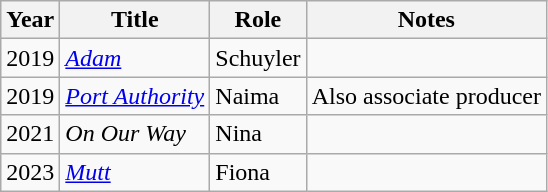<table class="wikitable sortable">
<tr>
<th>Year</th>
<th>Title</th>
<th>Role</th>
<th>Notes</th>
</tr>
<tr>
<td>2019</td>
<td><a href='#'><em>Adam</em></a></td>
<td>Schuyler</td>
<td></td>
</tr>
<tr>
<td>2019</td>
<td><a href='#'><em>Port Authority</em></a></td>
<td>Naima</td>
<td>Also associate producer</td>
</tr>
<tr>
<td>2021</td>
<td><em>On Our Way</em></td>
<td>Nina</td>
<td></td>
</tr>
<tr>
<td>2023</td>
<td><em><a href='#'>Mutt</a></em></td>
<td>Fiona</td>
<td></td>
</tr>
</table>
